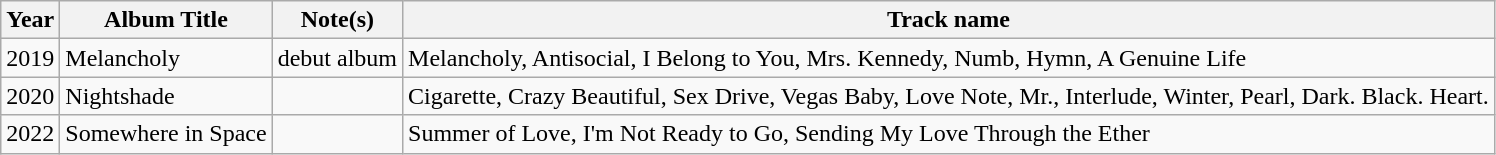<table class="wikitable">
<tr>
<th>Year</th>
<th>Album Title</th>
<th>Note(s)</th>
<th>Track name</th>
</tr>
<tr>
<td>2019</td>
<td>Melancholy</td>
<td>debut album</td>
<td>Melancholy, Antisocial, I Belong to You, Mrs. Kennedy, Numb, Hymn, A Genuine Life</td>
</tr>
<tr>
<td>2020</td>
<td>Nightshade</td>
<td></td>
<td>Cigarette, Crazy Beautiful, Sex Drive, Vegas Baby, Love Note, Mr., Interlude, Winter, Pearl, Dark. Black. Heart.</td>
</tr>
<tr>
<td>2022</td>
<td>Somewhere in Space</td>
<td></td>
<td>Summer of Love, I'm Not Ready to Go, Sending My Love Through the Ether</td>
</tr>
</table>
